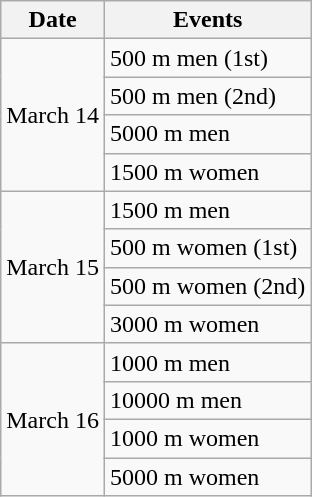<table class="wikitable" border="1">
<tr>
<th>Date</th>
<th>Events</th>
</tr>
<tr>
<td rowspan=4>March 14</td>
<td>500 m men (1st)</td>
</tr>
<tr>
<td>500 m men (2nd)</td>
</tr>
<tr>
<td>5000 m men</td>
</tr>
<tr>
<td>1500 m women</td>
</tr>
<tr>
<td rowspan=4>March 15</td>
<td>1500 m men</td>
</tr>
<tr>
<td>500 m women (1st)</td>
</tr>
<tr>
<td>500 m women (2nd)</td>
</tr>
<tr>
<td>3000 m women</td>
</tr>
<tr>
<td rowspan=4>March 16</td>
<td>1000 m men</td>
</tr>
<tr>
<td>10000 m men</td>
</tr>
<tr>
<td>1000 m women</td>
</tr>
<tr>
<td>5000 m women</td>
</tr>
</table>
